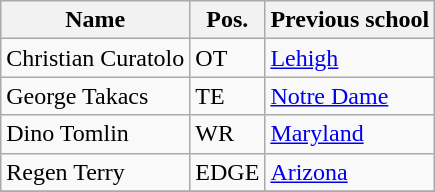<table class="wikitable sortable">
<tr>
<th>Name</th>
<th>Pos.</th>
<th class="unsortable">Previous school</th>
</tr>
<tr>
<td>Christian Curatolo</td>
<td>OT</td>
<td><a href='#'>Lehigh</a></td>
</tr>
<tr>
<td>George Takacs</td>
<td>TE</td>
<td><a href='#'>Notre Dame</a></td>
</tr>
<tr>
<td>Dino Tomlin</td>
<td>WR</td>
<td><a href='#'>Maryland</a></td>
</tr>
<tr>
<td>Regen Terry</td>
<td>EDGE</td>
<td><a href='#'>Arizona</a></td>
</tr>
<tr>
</tr>
</table>
